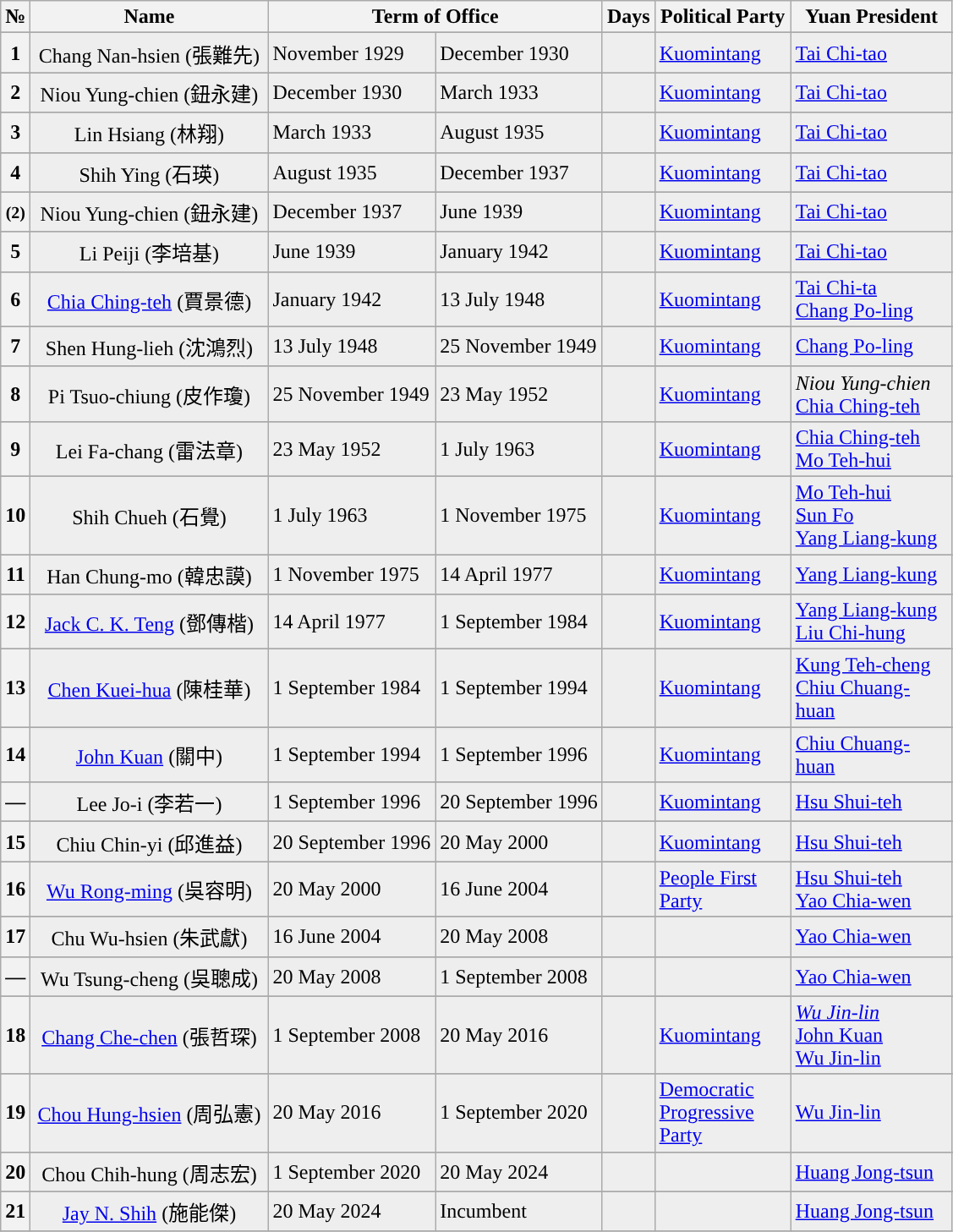<table class="wikitable">
<tr ->
<th>№</th>
<th width="180">Name</th>
<th colspan=2 width="180">Term of Office</th>
<th>Days</th>
<th width="100">Political Party</th>
<th width="120">Yuan President</th>
</tr>
<tr ->
</tr>
<tr - bgcolor=#EEEEEE>
<th style="background:">1</th>
<td align=center>Chang Nan-hsien (張難先)</td>
<td>November 1929</td>
<td>December 1930</td>
<td></td>
<td><a href='#'>Kuomintang</a></td>
<td><a href='#'>Tai Chi-tao</a></td>
</tr>
<tr ->
</tr>
<tr - bgcolor=#EEEEEE>
<th style="background:">2</th>
<td align=center>Niou Yung-chien (鈕永建)</td>
<td>December 1930</td>
<td>March 1933</td>
<td></td>
<td><a href='#'>Kuomintang</a></td>
<td><a href='#'>Tai Chi-tao</a></td>
</tr>
<tr ->
</tr>
<tr - bgcolor=#EEEEEE>
<th style="background:">3</th>
<td align=center>Lin Hsiang (林翔)</td>
<td>March 1933</td>
<td>August 1935</td>
<td></td>
<td><a href='#'>Kuomintang</a></td>
<td><a href='#'>Tai Chi-tao</a></td>
</tr>
<tr ->
</tr>
<tr - bgcolor=#EEEEEE>
<th style="background:">4</th>
<td align=center>Shih Ying (石瑛)</td>
<td>August 1935</td>
<td>December 1937</td>
<td></td>
<td><a href='#'>Kuomintang</a></td>
<td><a href='#'>Tai Chi-tao</a></td>
</tr>
<tr ->
</tr>
<tr - bgcolor=#EEEEEE>
<th style="background:"><small>(2)</small></th>
<td align=center>Niou Yung-chien (鈕永建)</td>
<td>December 1937</td>
<td>June 1939</td>
<td></td>
<td><a href='#'>Kuomintang</a></td>
<td><a href='#'>Tai Chi-tao</a></td>
</tr>
<tr ->
</tr>
<tr - bgcolor=#EEEEEE>
<th style="background:">5</th>
<td align=center>Li Peiji (李培基)</td>
<td>June 1939</td>
<td>January 1942</td>
<td></td>
<td><a href='#'>Kuomintang</a></td>
<td><a href='#'>Tai Chi-tao</a></td>
</tr>
<tr ->
</tr>
<tr - bgcolor=#EEEEEE>
<th style="background:">6</th>
<td align=center><a href='#'>Chia Ching-teh</a> (賈景德)</td>
<td>January 1942</td>
<td>13 July 1948</td>
<td></td>
<td><a href='#'>Kuomintang</a></td>
<td><a href='#'>Tai Chi-ta</a><br><a href='#'>Chang Po-ling</a></td>
</tr>
<tr ->
</tr>
<tr - bgcolor=#EEEEEE>
<th style="background:">7</th>
<td align=center>Shen Hung-lieh (沈鴻烈)</td>
<td>13 July 1948</td>
<td>25 November 1949</td>
<td></td>
<td><a href='#'>Kuomintang</a></td>
<td><a href='#'>Chang Po-ling</a></td>
</tr>
<tr ->
</tr>
<tr - bgcolor=#EEEEEE>
<th style="background:">8</th>
<td align=center>Pi Tsuo-chiung (皮作瓊)</td>
<td>25 November 1949</td>
<td>23 May 1952</td>
<td></td>
<td><a href='#'>Kuomintang</a></td>
<td><em>Niou Yung-chien</em><br><a href='#'>Chia Ching-teh</a></td>
</tr>
<tr ->
</tr>
<tr - bgcolor=#EEEEEE>
<th style="background:">9</th>
<td align=center>Lei Fa-chang (雷法章)</td>
<td>23 May 1952</td>
<td>1 July 1963</td>
<td></td>
<td><a href='#'>Kuomintang</a></td>
<td><a href='#'>Chia Ching-teh</a><br><a href='#'>Mo Teh-hui</a></td>
</tr>
<tr ->
</tr>
<tr - bgcolor=#EEEEEE>
<th style="background:">10</th>
<td align=center>Shih Chueh (石覺)</td>
<td>1 July 1963</td>
<td>1 November 1975</td>
<td></td>
<td><a href='#'>Kuomintang</a></td>
<td><a href='#'>Mo Teh-hui</a><br><a href='#'>Sun Fo</a><br><a href='#'>Yang Liang-kung</a></td>
</tr>
<tr ->
</tr>
<tr - bgcolor=#EEEEEE>
<th style="background:">11</th>
<td align=center>Han Chung-mo (韓忠謨)</td>
<td>1 November 1975</td>
<td>14 April 1977</td>
<td></td>
<td><a href='#'>Kuomintang</a></td>
<td><a href='#'>Yang Liang-kung</a></td>
</tr>
<tr ->
</tr>
<tr - bgcolor=#EEEEEE>
<th style="background:">12</th>
<td align=center><a href='#'>Jack C. K. Teng</a> (鄧傳楷)</td>
<td>14 April 1977</td>
<td>1 September 1984</td>
<td></td>
<td><a href='#'>Kuomintang</a></td>
<td><a href='#'>Yang Liang-kung</a><br><a href='#'>Liu Chi-hung</a></td>
</tr>
<tr ->
</tr>
<tr - bgcolor=#EEEEEE>
<th style="background:">13</th>
<td align=center><a href='#'>Chen Kuei-hua</a> (陳桂華)</td>
<td>1 September 1984</td>
<td>1 September 1994</td>
<td></td>
<td><a href='#'>Kuomintang</a></td>
<td><a href='#'>Kung Teh-cheng</a><br><a href='#'>Chiu Chuang-huan</a></td>
</tr>
<tr ->
</tr>
<tr - bgcolor=#EEEEEE>
<th style="background:">14</th>
<td align=center><a href='#'>John Kuan</a> (關中)</td>
<td>1 September 1994</td>
<td>1 September 1996</td>
<td></td>
<td><a href='#'>Kuomintang</a></td>
<td><a href='#'>Chiu Chuang-huan</a></td>
</tr>
<tr ->
</tr>
<tr - bgcolor=#EEEEEE>
<th style="background:">—</th>
<td align=center>Lee Jo-i (李若一)</td>
<td>1 September 1996</td>
<td>20 September 1996</td>
<td></td>
<td><a href='#'>Kuomintang</a></td>
<td><a href='#'>Hsu Shui-teh</a></td>
</tr>
<tr ->
</tr>
<tr - bgcolor=#EEEEEE>
<th style="background:">15</th>
<td align=center>Chiu Chin-yi (邱進益)</td>
<td>20 September 1996</td>
<td>20 May 2000</td>
<td></td>
<td><a href='#'>Kuomintang</a></td>
<td><a href='#'>Hsu Shui-teh</a></td>
</tr>
<tr ->
</tr>
<tr - bgcolor=#EEEEEE>
<th style="background:">16</th>
<td align=center><a href='#'>Wu Rong-ming</a> (吳容明)</td>
<td>20 May 2000</td>
<td>16 June 2004</td>
<td></td>
<td><a href='#'>People First Party</a></td>
<td><a href='#'>Hsu Shui-teh</a><br><a href='#'>Yao Chia-wen</a></td>
</tr>
<tr ->
</tr>
<tr - bgcolor=#EEEEEE>
<th style="background:">17</th>
<td align=center>Chu Wu-hsien (朱武獻)</td>
<td>16 June 2004</td>
<td>20 May 2008</td>
<td></td>
<td></td>
<td><a href='#'>Yao Chia-wen</a></td>
</tr>
<tr ->
</tr>
<tr - bgcolor=#EEEEEE>
<th style="background:">—</th>
<td align=center>Wu Tsung-cheng (吳聰成)</td>
<td>20 May 2008</td>
<td>1 September 2008</td>
<td></td>
<td></td>
<td><a href='#'>Yao Chia-wen</a></td>
</tr>
<tr ->
</tr>
<tr - bgcolor=#EEEEEE>
<th style="background:">18</th>
<td align=center><a href='#'>Chang Che-chen</a> (張哲琛)</td>
<td>1 September 2008</td>
<td>20 May 2016</td>
<td></td>
<td><a href='#'>Kuomintang</a></td>
<td><em><a href='#'>Wu Jin-lin</a></em><br><a href='#'>John Kuan</a><br><a href='#'>Wu Jin-lin</a></td>
</tr>
<tr ->
</tr>
<tr - bgcolor=#EEEEEE>
<th style="background:">19</th>
<td align=center><a href='#'>Chou Hung-hsien</a> (周弘憲)</td>
<td>20 May 2016</td>
<td>1 September 2020</td>
<td></td>
<td><a href='#'>Democratic Progressive Party</a></td>
<td><a href='#'>Wu Jin-lin</a></td>
</tr>
<tr ->
</tr>
<tr - bgcolor=#EEEEEE>
<th style="background:">20</th>
<td align=center>Chou Chih-hung (周志宏)</td>
<td>1 September 2020</td>
<td>20 May 2024</td>
<td></td>
<td></td>
<td><a href='#'>Huang Jong-tsun</a></td>
</tr>
<tr ->
</tr>
<tr - bgcolor=#EEEEEE>
<th style="background:">21</th>
<td align=center><a href='#'>Jay N. Shih</a> (施能傑)</td>
<td>20 May 2024</td>
<td>Incumbent</td>
<td></td>
<td></td>
<td><a href='#'>Huang Jong-tsun</a></td>
</tr>
<tr ->
</tr>
</table>
